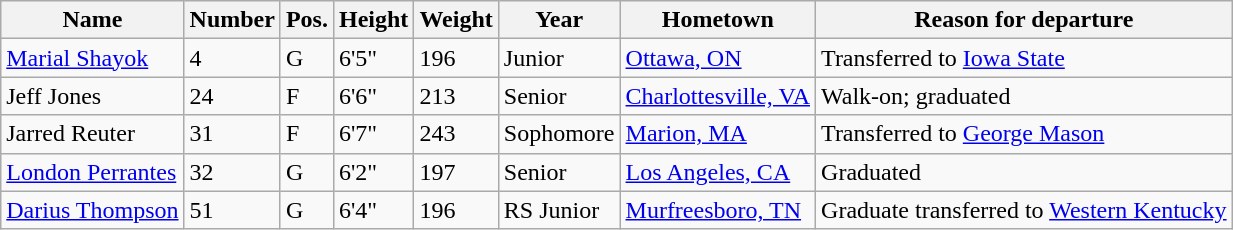<table class="wikitable sortable" border="1">
<tr>
<th>Name</th>
<th>Number</th>
<th>Pos.</th>
<th>Height</th>
<th>Weight</th>
<th>Year</th>
<th>Hometown</th>
<th class="unsortable">Reason for departure</th>
</tr>
<tr>
<td><a href='#'>Marial Shayok</a></td>
<td>4</td>
<td>G</td>
<td>6'5"</td>
<td>196</td>
<td>Junior</td>
<td><a href='#'>Ottawa, ON</a></td>
<td>Transferred to <a href='#'>Iowa State</a></td>
</tr>
<tr>
<td>Jeff Jones</td>
<td>24</td>
<td>F</td>
<td>6'6"</td>
<td>213</td>
<td>Senior</td>
<td><a href='#'>Charlottesville, VA</a></td>
<td>Walk-on; graduated</td>
</tr>
<tr>
<td>Jarred Reuter</td>
<td>31</td>
<td>F</td>
<td>6'7"</td>
<td>243</td>
<td>Sophomore</td>
<td><a href='#'>Marion, MA</a></td>
<td>Transferred to <a href='#'>George Mason</a></td>
</tr>
<tr>
<td><a href='#'>London Perrantes</a></td>
<td>32</td>
<td>G</td>
<td>6'2"</td>
<td>197</td>
<td>Senior</td>
<td><a href='#'>Los Angeles, CA</a></td>
<td>Graduated</td>
</tr>
<tr>
<td><a href='#'>Darius Thompson</a></td>
<td>51</td>
<td>G</td>
<td>6'4"</td>
<td>196</td>
<td>RS Junior</td>
<td><a href='#'>Murfreesboro, TN</a></td>
<td>Graduate transferred to <a href='#'>Western Kentucky</a></td>
</tr>
</table>
